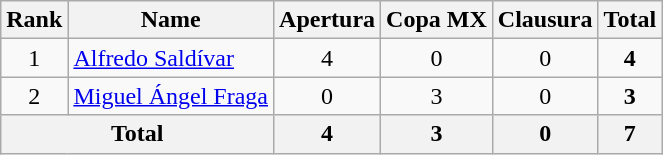<table class="wikitable" style="text-align: center">
<tr>
<th>Rank</th>
<th>Name</th>
<th>Apertura</th>
<th>Copa MX</th>
<th>Clausura</th>
<th>Total</th>
</tr>
<tr>
<td>1</td>
<td align=left> <a href='#'>Alfredo Saldívar</a></td>
<td>4</td>
<td>0</td>
<td>0</td>
<td><strong>4</strong></td>
</tr>
<tr>
<td>2</td>
<td align=left> <a href='#'>Miguel Ángel Fraga</a></td>
<td>0</td>
<td>3</td>
<td>0</td>
<td><strong>3</strong></td>
</tr>
<tr>
<th colspan=2>Total</th>
<th>4</th>
<th>3</th>
<th>0</th>
<th>7</th>
</tr>
</table>
